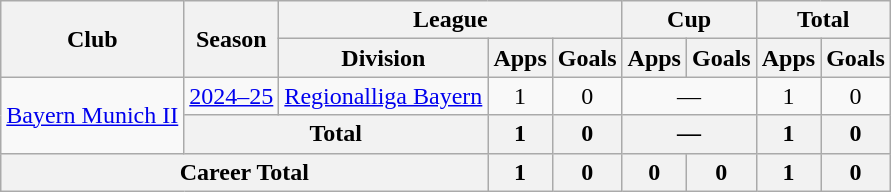<table class="wikitable" Style="text-align: center">
<tr>
<th rowspan="2">Club</th>
<th rowspan="2">Season</th>
<th colspan="3">League</th>
<th colspan="2">Cup</th>
<th colspan="2">Total</th>
</tr>
<tr>
<th>Division</th>
<th>Apps</th>
<th>Goals</th>
<th>Apps</th>
<th>Goals</th>
<th>Apps</th>
<th>Goals</th>
</tr>
<tr>
<td rowspan="2"><a href='#'>Bayern Munich II</a></td>
<td><a href='#'>2024–25</a></td>
<td><a href='#'>Regionalliga Bayern</a></td>
<td>1</td>
<td>0</td>
<td colspan="2">—</td>
<td>1</td>
<td>0</td>
</tr>
<tr>
<th colspan="2">Total</th>
<th>1</th>
<th>0</th>
<th colspan="2">—</th>
<th>1</th>
<th>0</th>
</tr>
<tr>
<th colspan="3">Career Total</th>
<th>1</th>
<th>0</th>
<th>0</th>
<th>0</th>
<th>1</th>
<th>0</th>
</tr>
</table>
